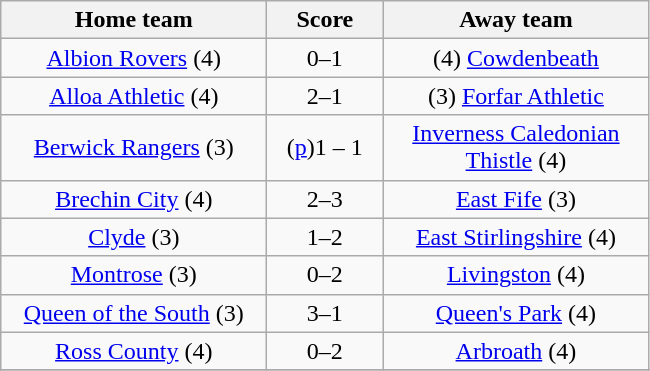<table class="wikitable" style="text-align: center">
<tr>
<th width=170>Home team</th>
<th width=70>Score</th>
<th width=170>Away team</th>
</tr>
<tr>
<td><a href='#'>Albion Rovers</a> (4)</td>
<td>0–1</td>
<td>(4) <a href='#'>Cowdenbeath</a></td>
</tr>
<tr>
<td><a href='#'>Alloa Athletic</a> (4)</td>
<td>2–1</td>
<td>(3) <a href='#'>Forfar Athletic</a></td>
</tr>
<tr>
<td><a href='#'>Berwick Rangers</a> (3)</td>
<td>(<a href='#'>p</a>)1 – 1</td>
<td><a href='#'>Inverness Caledonian Thistle</a> (4)</td>
</tr>
<tr>
<td><a href='#'>Brechin City</a> (4)</td>
<td>2–3</td>
<td><a href='#'>East Fife</a> (3)</td>
</tr>
<tr>
<td><a href='#'>Clyde</a> (3)</td>
<td>1–2</td>
<td><a href='#'>East Stirlingshire</a> (4)</td>
</tr>
<tr>
<td><a href='#'>Montrose</a> (3)</td>
<td>0–2</td>
<td><a href='#'>Livingston</a> (4)</td>
</tr>
<tr>
<td><a href='#'>Queen of the South</a> (3)</td>
<td>3–1</td>
<td><a href='#'>Queen's Park</a> (4)</td>
</tr>
<tr>
<td><a href='#'>Ross County</a> (4)</td>
<td>0–2</td>
<td><a href='#'>Arbroath</a> (4)</td>
</tr>
<tr>
</tr>
</table>
